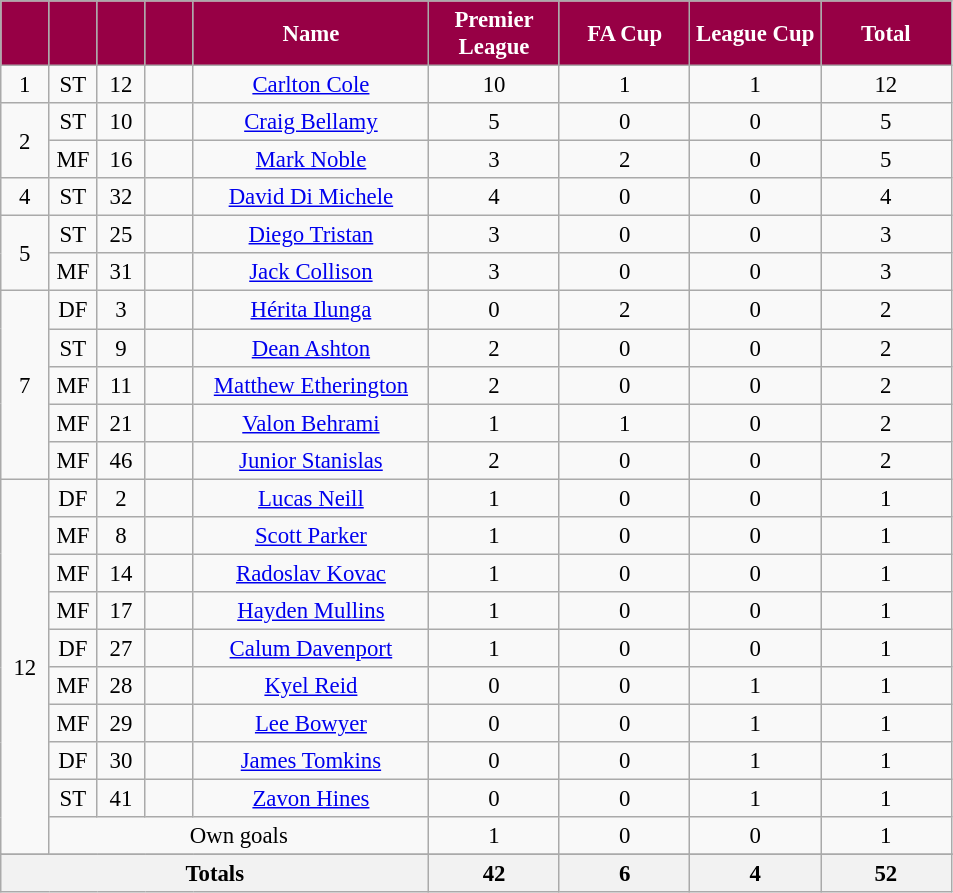<table class="wikitable sortable" style="font-size: 95%; text-align: center;">
<tr>
<th style="width:25px; background:#970045; color:white;"></th>
<th style="width:25px; background:#970045; color:white;"></th>
<th style="width:25px; background:#970045; color:white;"></th>
<th style="width:25px; background:#970045; color:white;"></th>
<th style="width:150px; background:#970045; color:white;">Name</th>
<th style="width:80px; background:#970045; color:white;">Premier League</th>
<th style="width:80px; background:#970045; color:white;">FA Cup</th>
<th style="width:80px; background:#970045; color:white;">League Cup</th>
<th style="width:80px; background:#970045; color:white;">Total</th>
</tr>
<tr>
<td>1</td>
<td>ST</td>
<td>12</td>
<td></td>
<td data-sort-value="Cole, Carlton"><a href='#'>Carlton Cole</a></td>
<td>10</td>
<td>1</td>
<td>1</td>
<td>12</td>
</tr>
<tr>
<td rowspan=2>2</td>
<td>ST</td>
<td>10</td>
<td></td>
<td data-sort-value="Bellamy, Craig"><a href='#'>Craig Bellamy</a></td>
<td>5</td>
<td>0</td>
<td>0</td>
<td>5</td>
</tr>
<tr>
<td>MF</td>
<td>16</td>
<td></td>
<td data-sort-value="Noble, Mark"><a href='#'>Mark Noble</a></td>
<td>3</td>
<td>2</td>
<td>0</td>
<td>5</td>
</tr>
<tr>
<td>4</td>
<td>ST</td>
<td>32</td>
<td></td>
<td data-sort-value="Di Michele, David"><a href='#'>David Di Michele</a></td>
<td>4</td>
<td>0</td>
<td>0</td>
<td>4</td>
</tr>
<tr>
<td rowspan=2>5</td>
<td>ST</td>
<td>25</td>
<td></td>
<td data-sort-value="Tristan, Diego"><a href='#'>Diego Tristan</a></td>
<td>3</td>
<td>0</td>
<td>0</td>
<td>3</td>
</tr>
<tr>
<td>MF</td>
<td>31</td>
<td></td>
<td data-sort-value="Collison, Jack"><a href='#'>Jack Collison</a></td>
<td>3</td>
<td>0</td>
<td>0</td>
<td>3</td>
</tr>
<tr>
<td rowspan=5>7</td>
<td>DF</td>
<td>3</td>
<td></td>
<td data-sort-value="Ilunga, Herita"><a href='#'>Hérita Ilunga</a></td>
<td>0</td>
<td>2</td>
<td>0</td>
<td>2</td>
</tr>
<tr>
<td>ST</td>
<td>9</td>
<td></td>
<td data-sort-value="Ashton, Dean"><a href='#'>Dean Ashton</a></td>
<td>2</td>
<td>0</td>
<td>0</td>
<td>2</td>
</tr>
<tr>
<td>MF</td>
<td>11</td>
<td></td>
<td data-sort-value="Etherington, Matthew"><a href='#'>Matthew Etherington</a></td>
<td>2</td>
<td>0</td>
<td>0</td>
<td>2</td>
</tr>
<tr>
<td>MF</td>
<td>21</td>
<td></td>
<td data-sort-value="Behrami, Valon"><a href='#'>Valon Behrami</a></td>
<td>1</td>
<td>1</td>
<td>0</td>
<td>2</td>
</tr>
<tr>
<td>MF</td>
<td>46</td>
<td></td>
<td data-sort-value="Stanislas, Junior"><a href='#'>Junior Stanislas</a></td>
<td>2</td>
<td>0</td>
<td>0</td>
<td>2</td>
</tr>
<tr>
<td rowspan=10>12</td>
<td>DF</td>
<td>2</td>
<td></td>
<td data-sort-value="Neill, Lucas"><a href='#'>Lucas Neill</a></td>
<td>1</td>
<td>0</td>
<td>0</td>
<td>1</td>
</tr>
<tr>
<td>MF</td>
<td>8</td>
<td></td>
<td data-sort-value="Parker, Scott"><a href='#'>Scott Parker</a></td>
<td>1</td>
<td>0</td>
<td>0</td>
<td>1</td>
</tr>
<tr>
<td>MF</td>
<td>14</td>
<td></td>
<td data-sort-value="Kovac, Radoslav"><a href='#'>Radoslav Kovac</a></td>
<td>1</td>
<td>0</td>
<td>0</td>
<td>1</td>
</tr>
<tr>
<td>MF</td>
<td>17</td>
<td></td>
<td data-sort-value="Mullins, Hayden"><a href='#'>Hayden Mullins</a></td>
<td>1</td>
<td>0</td>
<td>0</td>
<td>1</td>
</tr>
<tr>
<td>DF</td>
<td>27</td>
<td></td>
<td data-sort-value="Davenport, Calum"><a href='#'>Calum Davenport</a></td>
<td>1</td>
<td>0</td>
<td>0</td>
<td>1</td>
</tr>
<tr>
<td>MF</td>
<td>28</td>
<td></td>
<td data-sort-value="Reid, Kyel"><a href='#'>Kyel Reid</a></td>
<td>0</td>
<td>0</td>
<td>1</td>
<td>1</td>
</tr>
<tr>
<td>MF</td>
<td>29</td>
<td></td>
<td data-sort-value="Bowyer, Lee"><a href='#'>Lee Bowyer</a></td>
<td>0</td>
<td>0</td>
<td>1</td>
<td>1</td>
</tr>
<tr>
<td>DF</td>
<td>30</td>
<td></td>
<td data-sort-value="Tomkins, James"><a href='#'>James Tomkins</a></td>
<td>0</td>
<td>0</td>
<td>1</td>
<td>1</td>
</tr>
<tr>
<td>ST</td>
<td>41</td>
<td></td>
<td data-sort-value="Hines, Zavon"><a href='#'>Zavon Hines</a></td>
<td>0</td>
<td>0</td>
<td>1</td>
<td>1</td>
</tr>
<tr>
<td colspan="4">Own goals</td>
<td>1</td>
<td>0</td>
<td>0</td>
<td>1</td>
</tr>
<tr class="sortbottom">
</tr>
<tr class="sortbottom">
<th colspan=5>Totals</th>
<th>42</th>
<th>6</th>
<th>4</th>
<th>52</th>
</tr>
</table>
